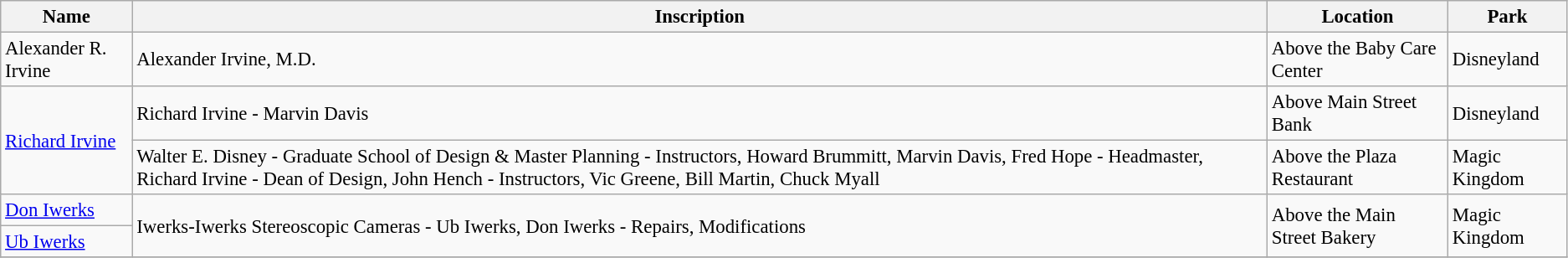<table class="wikitable" style="font-size: 95%">
<tr>
<th>Name</th>
<th>Inscription</th>
<th>Location</th>
<th>Park</th>
</tr>
<tr>
<td>Alexander R. Irvine</td>
<td>Alexander Irvine, M.D.</td>
<td>Above the Baby Care Center</td>
<td>Disneyland</td>
</tr>
<tr>
<td rowspan="2"><a href='#'>Richard Irvine</a></td>
<td>Richard Irvine - Marvin Davis</td>
<td>Above Main Street Bank</td>
<td>Disneyland</td>
</tr>
<tr>
<td>Walter E. Disney - Graduate School of Design & Master Planning - Instructors, Howard Brummitt, Marvin Davis, Fred Hope - Headmaster, Richard Irvine - Dean of Design, John Hench - Instructors, Vic Greene, Bill Martin, Chuck Myall</td>
<td>Above the Plaza Restaurant</td>
<td>Magic Kingdom</td>
</tr>
<tr>
<td><a href='#'>Don Iwerks</a></td>
<td rowspan="2">Iwerks-Iwerks Stereoscopic Cameras - Ub Iwerks, Don Iwerks - Repairs, Modifications</td>
<td rowspan="2">Above the Main Street Bakery</td>
<td rowspan="2">Magic Kingdom</td>
</tr>
<tr>
<td><a href='#'>Ub Iwerks</a></td>
</tr>
<tr>
</tr>
</table>
